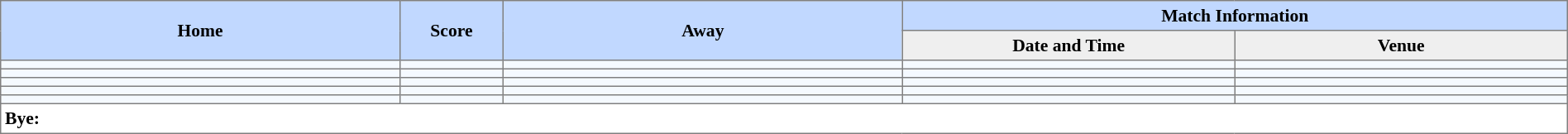<table border=1 style="border-collapse:collapse; font-size:90%; text-align:center;" cellpadding=3 cellspacing=0>
<tr bgcolor=#C1D8FF>
<th rowspan=2 width=12%>Home</th>
<th rowspan=2 width=3%>Score</th>
<th rowspan=2 width=12%>Away</th>
<th colspan=5>Match Information</th>
</tr>
<tr bgcolor=#EFEFEF>
<th width=10%>Date and Time</th>
<th width=10%>Venue</th>
</tr>
<tr bgcolor=#F5FAFF>
<td align="left"></td>
<td></td>
<td align="left"></td>
<td></td>
<td></td>
</tr>
<tr bgcolor=#F5FAFF>
<td align="left"></td>
<td></td>
<td align="left"></td>
<td></td>
<td></td>
</tr>
<tr bgcolor=#F5FAFF>
<td align="left"></td>
<td></td>
<td align="left"></td>
<td></td>
<td></td>
</tr>
<tr bgcolor=#F5FAFF>
<td align="left"></td>
<td></td>
<td align="left"></td>
<td></td>
<td></td>
</tr>
<tr bgcolor=#F5FAFF>
<td align="left"></td>
<td></td>
<td align="left"></td>
<td></td>
<td></td>
</tr>
<tr>
<td colspan="5" style="text-align:left;"><strong>Bye:</strong></td>
</tr>
</table>
